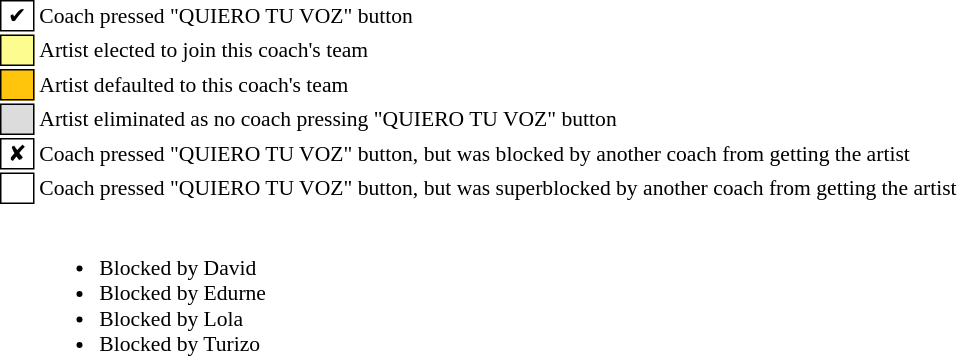<table class="toccolours" style="font-size: 90%; white-space: nowrap">
<tr>
<td style="background:white; border:1px solid black"> ✔ </td>
<td>Coach pressed "QUIERO TU VOZ" button</td>
</tr>
<tr>
<td style="background:#fdfc8f; border:1px solid black">    </td>
<td>Artist elected to join this coach's team</td>
</tr>
<tr>
<td style="background:#ffc40c; border:1px solid black">    </td>
<td>Artist defaulted to this coach's team</td>
</tr>
<tr>
<td style="background:#dcdcdc; border:1px solid black">    </td>
<td>Artist eliminated as no coach pressing  "QUIERO TU VOZ" button</td>
</tr>
<tr>
<td style="background:white; border:1px solid black"> ✘ </td>
<td>Coach pressed "QUIERO TU VOZ" button, but was blocked by another coach from getting the artist</td>
</tr>
<tr>
<td style="background:white; border:1px solid black">  </td>
<td>Coach pressed "QUIERO TU VOZ" button, but was superblocked by another coach from getting the artist</td>
</tr>
<tr>
<td></td>
<td><br><ul><li> Blocked by David</li><li> Blocked by Edurne</li><li> Blocked by Lola</li><li> Blocked by Turizo</li></ul></td>
</tr>
</table>
